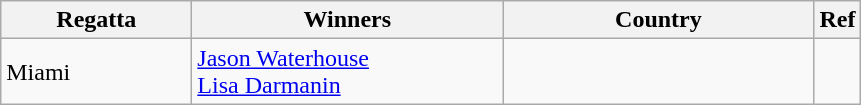<table class="wikitable">
<tr>
<th width=120>Regatta</th>
<th width=200px>Winners</th>
<th width=200px>Country</th>
<th>Ref</th>
</tr>
<tr>
<td>Miami</td>
<td><a href='#'>Jason Waterhouse</a><br><a href='#'>Lisa Darmanin</a></td>
<td></td>
<td></td>
</tr>
</table>
